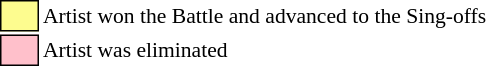<table class="toccolours" style="font-size: 90%; white-space: nowrap;">
<tr>
<td style="background:#fdfc8f; border:1px solid black;">      </td>
<td>Artist won the Battle and advanced to the Sing-offs</td>
</tr>
<tr>
<td style="background:pink; border: 1px solid black">      </td>
<td>Artist was eliminated</td>
</tr>
</table>
